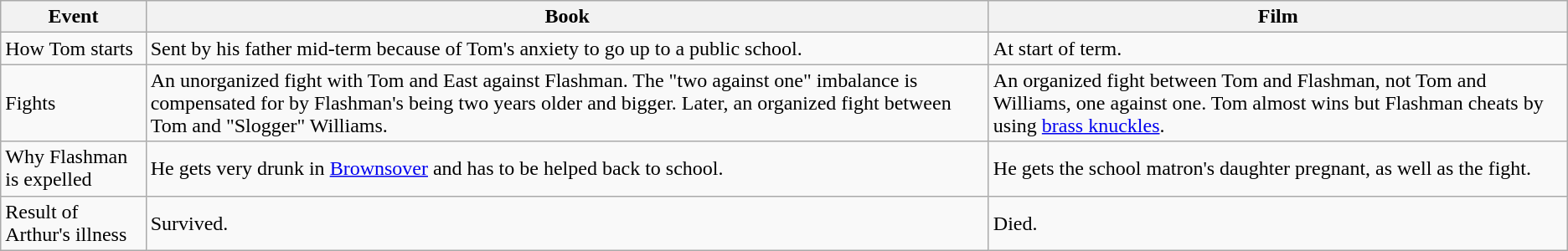<table class="wikitable">
<tr>
<th>Event</th>
<th>Book</th>
<th>Film</th>
</tr>
<tr>
<td>How Tom starts</td>
<td>Sent by his father mid-term because of Tom's anxiety to go up to a public school.</td>
<td>At start of term.</td>
</tr>
<tr>
<td>Fights</td>
<td>An unorganized fight with Tom and East against Flashman. The "two against one" imbalance is compensated for by Flashman's being two years older and bigger.  Later, an organized fight between Tom and "Slogger" Williams.</td>
<td>An organized fight between Tom and Flashman, not Tom and Williams, one against one. Tom almost wins but Flashman cheats by using <a href='#'>brass knuckles</a>.</td>
</tr>
<tr>
<td>Why Flashman is expelled</td>
<td>He gets very drunk in <a href='#'>Brownsover</a> and has to be helped back to school.</td>
<td>He gets the school matron's daughter pregnant, as well as the fight.</td>
</tr>
<tr>
<td>Result of Arthur's illness</td>
<td>Survived.</td>
<td>Died.</td>
</tr>
</table>
